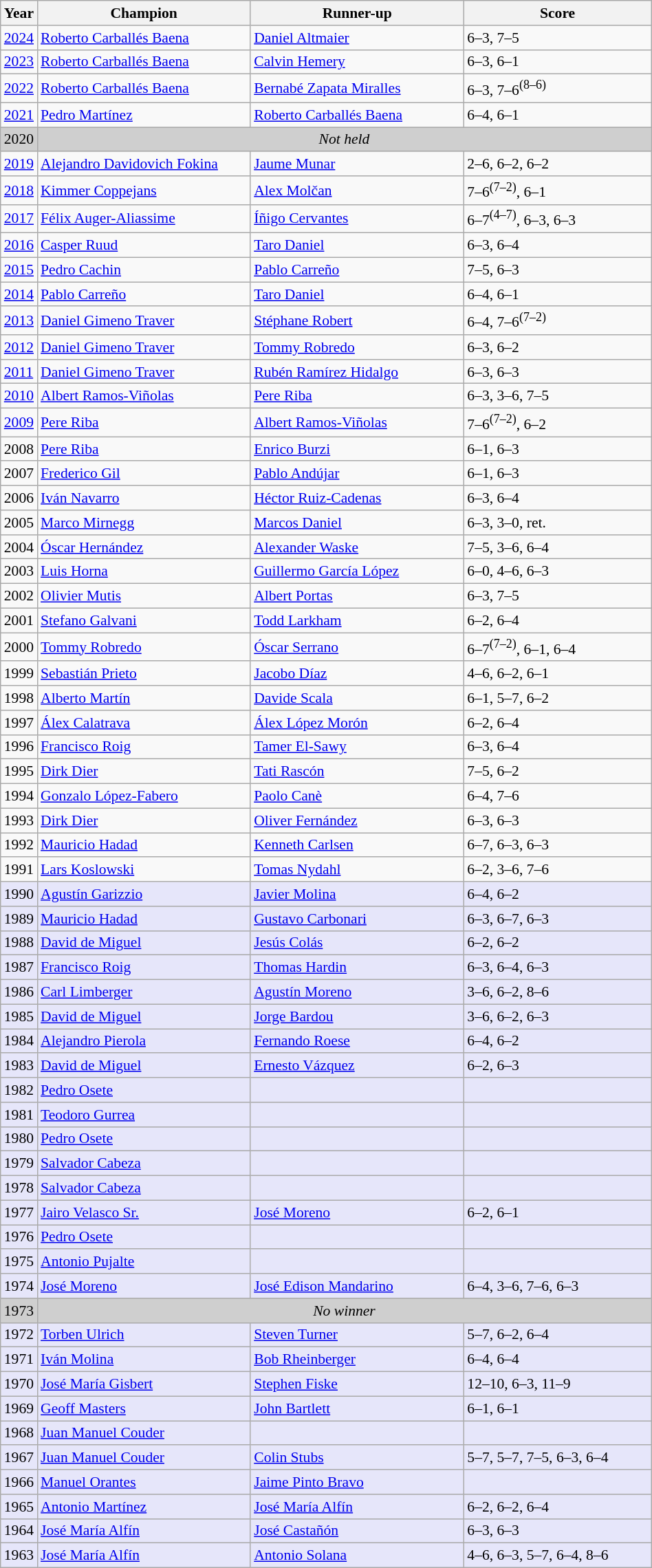<table class="wikitable" style="font-size:90%">
<tr>
<th>Year</th>
<th width="200">Champion</th>
<th width="200">Runner-up</th>
<th width="175">Score</th>
</tr>
<tr>
<td><a href='#'>2024</a></td>
<td> <a href='#'>Roberto Carballés Baena</a></td>
<td> <a href='#'>Daniel Altmaier</a></td>
<td>6–3, 7–5</td>
</tr>
<tr>
<td><a href='#'>2023</a></td>
<td> <a href='#'>Roberto Carballés Baena</a></td>
<td> <a href='#'>Calvin Hemery</a></td>
<td>6–3, 6–1</td>
</tr>
<tr>
<td><a href='#'>2022</a></td>
<td> <a href='#'>Roberto Carballés Baena</a></td>
<td> <a href='#'>Bernabé Zapata Miralles</a></td>
<td>6–3, 7–6<sup>(8–6)</sup></td>
</tr>
<tr>
<td><a href='#'>2021</a></td>
<td> <a href='#'>Pedro Martínez</a></td>
<td> <a href='#'>Roberto Carballés Baena</a></td>
<td>6–4, 6–1</td>
</tr>
<tr>
<td style="background:#cfcfcf">2020</td>
<td colspan=3 align=center style="background:#cfcfcf"><em>Not held</em></td>
</tr>
<tr>
<td><a href='#'>2019</a></td>
<td> <a href='#'>Alejandro Davidovich Fokina</a></td>
<td> <a href='#'>Jaume Munar</a></td>
<td>2–6, 6–2, 6–2</td>
</tr>
<tr>
<td><a href='#'>2018</a></td>
<td> <a href='#'>Kimmer Coppejans</a></td>
<td> <a href='#'>Alex Molčan</a></td>
<td>7–6<sup>(7–2)</sup>, 6–1</td>
</tr>
<tr>
<td><a href='#'>2017</a></td>
<td> <a href='#'>Félix Auger-Aliassime</a></td>
<td> <a href='#'>Íñigo Cervantes</a></td>
<td>6–7<sup>(4–7)</sup>, 6–3, 6–3</td>
</tr>
<tr>
<td><a href='#'>2016</a></td>
<td> <a href='#'>Casper Ruud</a></td>
<td> <a href='#'>Taro Daniel</a></td>
<td>6–3, 6–4</td>
</tr>
<tr>
<td><a href='#'>2015</a></td>
<td> <a href='#'>Pedro Cachin</a></td>
<td> <a href='#'>Pablo Carreño</a></td>
<td>7–5, 6–3</td>
</tr>
<tr>
<td><a href='#'>2014</a></td>
<td> <a href='#'>Pablo Carreño</a></td>
<td> <a href='#'>Taro Daniel</a></td>
<td>6–4, 6–1</td>
</tr>
<tr>
<td><a href='#'>2013</a></td>
<td> <a href='#'>Daniel Gimeno Traver</a></td>
<td> <a href='#'>Stéphane Robert</a></td>
<td>6–4, 7–6<sup>(7–2)</sup></td>
</tr>
<tr>
<td><a href='#'>2012</a></td>
<td> <a href='#'>Daniel Gimeno Traver</a></td>
<td> <a href='#'>Tommy Robredo</a></td>
<td>6–3, 6–2</td>
</tr>
<tr>
<td><a href='#'>2011</a></td>
<td> <a href='#'>Daniel Gimeno Traver</a></td>
<td> <a href='#'>Rubén Ramírez Hidalgo</a></td>
<td>6–3, 6–3</td>
</tr>
<tr>
<td><a href='#'>2010</a></td>
<td> <a href='#'>Albert Ramos-Viñolas</a></td>
<td> <a href='#'>Pere Riba</a></td>
<td>6–3, 3–6, 7–5</td>
</tr>
<tr>
<td><a href='#'>2009</a></td>
<td> <a href='#'>Pere Riba</a></td>
<td> <a href='#'>Albert Ramos-Viñolas</a></td>
<td>7–6<sup>(7–2)</sup>, 6–2</td>
</tr>
<tr>
<td>2008</td>
<td> <a href='#'>Pere Riba</a></td>
<td> <a href='#'>Enrico Burzi</a></td>
<td>6–1, 6–3</td>
</tr>
<tr>
<td>2007</td>
<td> <a href='#'>Frederico Gil</a></td>
<td> <a href='#'>Pablo Andújar</a></td>
<td>6–1, 6–3</td>
</tr>
<tr>
<td>2006</td>
<td> <a href='#'>Iván Navarro</a></td>
<td> <a href='#'>Héctor Ruiz-Cadenas</a></td>
<td>6–3, 6–4</td>
</tr>
<tr>
<td>2005</td>
<td> <a href='#'>Marco Mirnegg</a></td>
<td> <a href='#'>Marcos Daniel</a></td>
<td>6–3, 3–0, ret.</td>
</tr>
<tr>
<td>2004</td>
<td> <a href='#'>Óscar Hernández</a></td>
<td> <a href='#'>Alexander Waske</a></td>
<td>7–5, 3–6, 6–4</td>
</tr>
<tr>
<td>2003</td>
<td> <a href='#'>Luis Horna</a></td>
<td> <a href='#'>Guillermo García López</a></td>
<td>6–0, 4–6, 6–3</td>
</tr>
<tr>
<td>2002</td>
<td> <a href='#'>Olivier Mutis</a></td>
<td> <a href='#'>Albert Portas</a></td>
<td>6–3, 7–5</td>
</tr>
<tr>
<td>2001</td>
<td> <a href='#'>Stefano Galvani</a></td>
<td> <a href='#'>Todd Larkham</a></td>
<td>6–2, 6–4</td>
</tr>
<tr>
<td>2000</td>
<td> <a href='#'>Tommy Robredo</a></td>
<td> <a href='#'>Óscar Serrano</a></td>
<td>6–7<sup>(7–2)</sup>, 6–1, 6–4</td>
</tr>
<tr>
<td>1999</td>
<td> <a href='#'>Sebastián Prieto</a></td>
<td> <a href='#'>Jacobo Díaz</a></td>
<td>4–6, 6–2, 6–1</td>
</tr>
<tr>
<td>1998</td>
<td> <a href='#'>Alberto Martín</a></td>
<td> <a href='#'>Davide Scala</a></td>
<td>6–1, 5–7, 6–2</td>
</tr>
<tr>
<td>1997</td>
<td> <a href='#'>Álex Calatrava</a></td>
<td> <a href='#'>Álex López Morón</a></td>
<td>6–2, 6–4</td>
</tr>
<tr>
<td>1996</td>
<td> <a href='#'>Francisco Roig</a></td>
<td> <a href='#'>Tamer El-Sawy</a></td>
<td>6–3, 6–4</td>
</tr>
<tr>
<td>1995</td>
<td> <a href='#'>Dirk Dier</a></td>
<td> <a href='#'>Tati Rascón</a></td>
<td>7–5, 6–2</td>
</tr>
<tr>
<td>1994</td>
<td> <a href='#'>Gonzalo López-Fabero</a></td>
<td> <a href='#'>Paolo Canè</a></td>
<td>6–4, 7–6</td>
</tr>
<tr>
<td>1993</td>
<td> <a href='#'>Dirk Dier</a></td>
<td> <a href='#'>Oliver Fernández</a></td>
<td>6–3, 6–3</td>
</tr>
<tr>
<td>1992</td>
<td> <a href='#'>Mauricio Hadad</a></td>
<td> <a href='#'>Kenneth Carlsen</a></td>
<td>6–7, 6–3, 6–3</td>
</tr>
<tr>
<td>1991</td>
<td> <a href='#'>Lars Koslowski</a></td>
<td> <a href='#'>Tomas Nydahl</a></td>
<td>6–2, 3–6, 7–6</td>
</tr>
<tr>
<td bgcolor="E6E6FA">1990</td>
<td bgcolor="E6E6FA"> <a href='#'>Agustín Garizzio</a></td>
<td bgcolor="E6E6FA"> <a href='#'>Javier Molina</a></td>
<td bgcolor="E6E6FA">6–4, 6–2</td>
</tr>
<tr>
<td bgcolor="E6E6FA">1989</td>
<td bgcolor="E6E6FA"> <a href='#'>Mauricio Hadad</a></td>
<td bgcolor="E6E6FA"> <a href='#'>Gustavo Carbonari</a></td>
<td bgcolor="E6E6FA">6–3, 6–7, 6–3</td>
</tr>
<tr>
<td bgcolor="E6E6FA">1988</td>
<td bgcolor="E6E6FA"> <a href='#'>David de Miguel</a></td>
<td bgcolor="E6E6FA"> <a href='#'>Jesús Colás</a></td>
<td bgcolor="E6E6FA">6–2, 6–2</td>
</tr>
<tr>
<td bgcolor="E6E6FA">1987</td>
<td bgcolor="E6E6FA"> <a href='#'>Francisco Roig</a></td>
<td bgcolor="E6E6FA"> <a href='#'>Thomas Hardin</a></td>
<td bgcolor="E6E6FA">6–3, 6–4, 6–3</td>
</tr>
<tr>
<td bgcolor="E6E6FA">1986</td>
<td bgcolor="E6E6FA"> <a href='#'>Carl Limberger</a></td>
<td bgcolor="E6E6FA"> <a href='#'>Agustín Moreno</a></td>
<td bgcolor="E6E6FA">3–6, 6–2, 8–6</td>
</tr>
<tr>
<td bgcolor="E6E6FA">1985</td>
<td bgcolor="E6E6FA"> <a href='#'>David de Miguel</a></td>
<td bgcolor="E6E6FA"> <a href='#'>Jorge Bardou</a></td>
<td bgcolor="E6E6FA">3–6, 6–2, 6–3</td>
</tr>
<tr>
<td bgcolor="E6E6FA">1984</td>
<td bgcolor="E6E6FA"> <a href='#'>Alejandro Pierola</a></td>
<td bgcolor="E6E6FA"> <a href='#'>Fernando Roese</a></td>
<td bgcolor="E6E6FA">6–4, 6–2</td>
</tr>
<tr>
<td bgcolor="E6E6FA">1983</td>
<td bgcolor="E6E6FA"> <a href='#'>David de Miguel</a></td>
<td bgcolor="E6E6FA"> <a href='#'>Ernesto Vázquez</a></td>
<td bgcolor="E6E6FA">6–2, 6–3</td>
</tr>
<tr>
<td bgcolor="E6E6FA">1982</td>
<td bgcolor="E6E6FA"> <a href='#'>Pedro Osete</a></td>
<td bgcolor="E6E6FA"></td>
<td bgcolor="E6E6FA"></td>
</tr>
<tr>
<td bgcolor="E6E6FA">1981</td>
<td bgcolor="E6E6FA"> <a href='#'>Teodoro Gurrea</a></td>
<td bgcolor="E6E6FA"></td>
<td bgcolor="E6E6FA"></td>
</tr>
<tr>
<td bgcolor="E6E6FA">1980</td>
<td bgcolor="E6E6FA"> <a href='#'>Pedro Osete</a></td>
<td bgcolor="E6E6FA"></td>
<td bgcolor="E6E6FA"></td>
</tr>
<tr>
<td bgcolor="E6E6FA">1979</td>
<td bgcolor="E6E6FA"> <a href='#'>Salvador Cabeza</a></td>
<td bgcolor="E6E6FA"></td>
<td bgcolor="E6E6FA"></td>
</tr>
<tr>
<td bgcolor="E6E6FA">1978</td>
<td bgcolor="E6E6FA"> <a href='#'>Salvador Cabeza</a></td>
<td bgcolor="E6E6FA"></td>
<td bgcolor="E6E6FA"></td>
</tr>
<tr>
<td bgcolor="E6E6FA">1977</td>
<td bgcolor="E6E6FA"> <a href='#'>Jairo Velasco Sr.</a></td>
<td bgcolor="E6E6FA"> <a href='#'>José Moreno</a></td>
<td bgcolor="E6E6FA">6–2, 6–1</td>
</tr>
<tr>
<td bgcolor="E6E6FA">1976</td>
<td bgcolor="E6E6FA"> <a href='#'>Pedro Osete</a></td>
<td bgcolor="E6E6FA"></td>
<td bgcolor="E6E6FA"></td>
</tr>
<tr>
<td bgcolor="E6E6FA">1975</td>
<td bgcolor="E6E6FA"> <a href='#'>Antonio Pujalte</a></td>
<td bgcolor="E6E6FA"></td>
<td bgcolor="E6E6FA"></td>
</tr>
<tr>
<td bgcolor="E6E6FA">1974</td>
<td bgcolor="E6E6FA"> <a href='#'>José Moreno</a></td>
<td bgcolor="E6E6FA"> <a href='#'>José Edison Mandarino</a></td>
<td bgcolor="E6E6FA">6–4, 3–6, 7–6, 6–3</td>
</tr>
<tr>
<td style="background:#cfcfcf">1973</td>
<td colspan=3 align=center style="background:#cfcfcf"><em>No winner</em></td>
</tr>
<tr>
<td bgcolor="E6E6FA">1972</td>
<td bgcolor="E6E6FA"> <a href='#'>Torben Ulrich</a></td>
<td bgcolor="E6E6FA"> <a href='#'>Steven Turner</a></td>
<td bgcolor="E6E6FA">5–7, 6–2, 6–4</td>
</tr>
<tr>
<td bgcolor="E6E6FA">1971</td>
<td bgcolor="E6E6FA"> <a href='#'>Iván Molina</a></td>
<td bgcolor="E6E6FA"> <a href='#'>Bob Rheinberger</a></td>
<td bgcolor="E6E6FA">6–4, 6–4</td>
</tr>
<tr>
<td bgcolor="E6E6FA">1970</td>
<td bgcolor="E6E6FA"> <a href='#'>José María Gisbert</a></td>
<td bgcolor="E6E6FA"> <a href='#'>Stephen Fiske</a></td>
<td bgcolor="E6E6FA">12–10, 6–3, 11–9</td>
</tr>
<tr>
<td bgcolor="E6E6FA">1969</td>
<td bgcolor="E6E6FA"> <a href='#'>Geoff Masters</a></td>
<td bgcolor="E6E6FA"> <a href='#'>John Bartlett</a></td>
<td bgcolor="E6E6FA">6–1, 6–1</td>
</tr>
<tr>
<td bgcolor="E6E6FA">1968</td>
<td bgcolor="E6E6FA"> <a href='#'>Juan Manuel Couder</a></td>
<td bgcolor="E6E6FA"></td>
<td bgcolor="E6E6FA"></td>
</tr>
<tr>
<td bgcolor="E6E6FA">1967</td>
<td bgcolor="E6E6FA"> <a href='#'>Juan Manuel Couder</a></td>
<td bgcolor="E6E6FA"> <a href='#'>Colin Stubs</a></td>
<td bgcolor="E6E6FA">5–7, 5–7, 7–5, 6–3, 6–4</td>
</tr>
<tr>
<td bgcolor="E6E6FA">1966</td>
<td bgcolor="E6E6FA"> <a href='#'>Manuel Orantes</a></td>
<td bgcolor="E6E6FA"> <a href='#'>Jaime Pinto Bravo</a></td>
<td bgcolor="E6E6FA"></td>
</tr>
<tr>
<td bgcolor="E6E6FA">1965</td>
<td bgcolor="E6E6FA"> <a href='#'>Antonio Martínez</a></td>
<td bgcolor="E6E6FA"> <a href='#'>José María Alfín</a></td>
<td bgcolor="E6E6FA">6–2, 6–2, 6–4</td>
</tr>
<tr>
<td bgcolor="E6E6FA">1964</td>
<td bgcolor="E6E6FA"> <a href='#'>José María Alfín</a></td>
<td bgcolor="E6E6FA"> <a href='#'>José Castañón</a></td>
<td bgcolor="E6E6FA">6–3, 6–3</td>
</tr>
<tr>
<td bgcolor="E6E6FA">1963</td>
<td bgcolor="E6E6FA"> <a href='#'>José María Alfín</a></td>
<td bgcolor="E6E6FA"> <a href='#'>Antonio Solana</a></td>
<td bgcolor="E6E6FA">4–6, 6–3, 5–7, 6–4, 8–6</td>
</tr>
</table>
